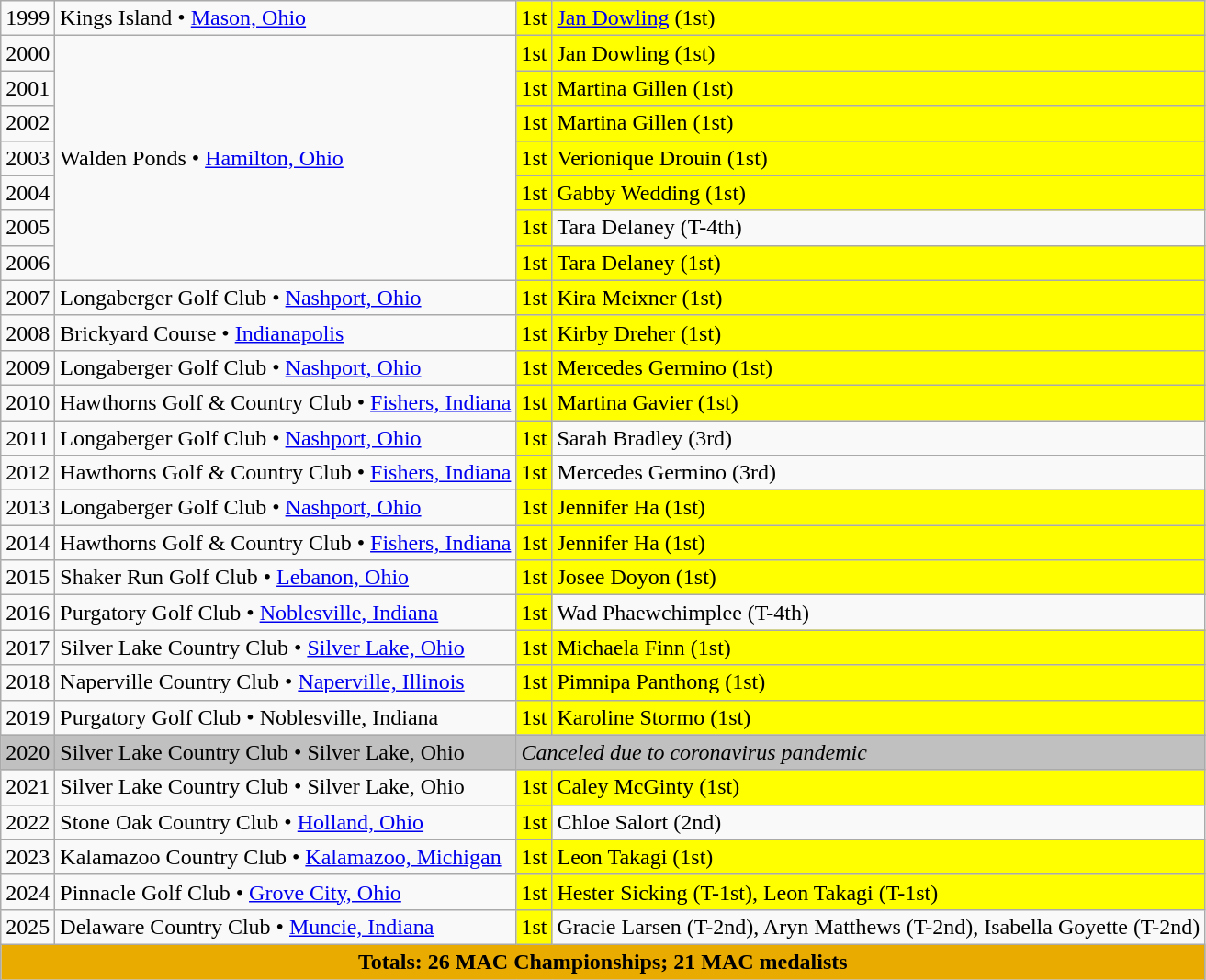<table class="wikitable">
<tr>
<td>1999</td>
<td>Kings Island • <a href='#'>Mason, Ohio</a></td>
<td style="background: yellow">1st</td>
<td style="background: yellow"><a href='#'>Jan Dowling</a> (1st)</td>
</tr>
<tr>
<td>2000</td>
<td rowspan="7">Walden Ponds • <a href='#'>Hamilton, Ohio</a></td>
<td style="background: yellow">1st</td>
<td style="background: yellow">Jan Dowling (1st)</td>
</tr>
<tr>
<td>2001</td>
<td style="background: yellow">1st</td>
<td style="background: yellow">Martina Gillen (1st)</td>
</tr>
<tr>
<td>2002</td>
<td style="background: yellow">1st</td>
<td style="background: yellow">Martina Gillen (1st)</td>
</tr>
<tr>
<td>2003</td>
<td style="background: yellow">1st</td>
<td style="background: yellow">Verionique Drouin (1st)</td>
</tr>
<tr>
<td>2004</td>
<td style="background: yellow">1st</td>
<td style="background: yellow">Gabby Wedding (1st)</td>
</tr>
<tr>
<td>2005</td>
<td style="background: yellow">1st</td>
<td>Tara Delaney (T-4th)</td>
</tr>
<tr>
<td>2006</td>
<td style="background: yellow">1st</td>
<td style="background: yellow">Tara Delaney (1st)</td>
</tr>
<tr>
<td>2007</td>
<td>Longaberger Golf Club • <a href='#'>Nashport, Ohio</a></td>
<td style="background: yellow">1st</td>
<td style="background: yellow">Kira Meixner (1st)</td>
</tr>
<tr>
<td>2008</td>
<td>Brickyard Course • <a href='#'>Indianapolis</a></td>
<td style="background: yellow">1st</td>
<td style="background: yellow">Kirby Dreher (1st)</td>
</tr>
<tr>
<td>2009</td>
<td>Longaberger Golf Club • <a href='#'>Nashport, Ohio</a></td>
<td style="background: yellow">1st</td>
<td style="background: yellow">Mercedes Germino (1st)</td>
</tr>
<tr>
<td>2010</td>
<td>Hawthorns Golf & Country Club • <a href='#'>Fishers, Indiana</a></td>
<td style="background: yellow">1st</td>
<td style="background: yellow">Martina Gavier (1st)</td>
</tr>
<tr>
<td>2011</td>
<td>Longaberger Golf Club • <a href='#'>Nashport, Ohio</a></td>
<td style="background: yellow">1st</td>
<td>Sarah Bradley (3rd)</td>
</tr>
<tr>
<td>2012</td>
<td>Hawthorns Golf & Country Club • <a href='#'>Fishers, Indiana</a></td>
<td style="background: yellow">1st</td>
<td>Mercedes Germino (3rd)</td>
</tr>
<tr>
<td>2013</td>
<td>Longaberger Golf Club • <a href='#'>Nashport, Ohio</a></td>
<td style="background: yellow">1st</td>
<td style="background: yellow">Jennifer Ha (1st)</td>
</tr>
<tr>
<td>2014</td>
<td>Hawthorns Golf & Country Club • <a href='#'>Fishers, Indiana</a></td>
<td style="background: yellow">1st</td>
<td style="background: yellow">Jennifer Ha (1st)</td>
</tr>
<tr>
<td>2015</td>
<td>Shaker Run Golf Club • <a href='#'>Lebanon, Ohio</a></td>
<td style="background: yellow">1st</td>
<td style="background: yellow">Josee Doyon (1st)</td>
</tr>
<tr>
<td>2016</td>
<td>Purgatory Golf Club • <a href='#'>Noblesville, Indiana</a></td>
<td style="background: yellow">1st</td>
<td>Wad Phaewchimplee (T-4th)</td>
</tr>
<tr>
<td>2017</td>
<td>Silver Lake Country Club • <a href='#'>Silver Lake, Ohio</a></td>
<td style="background: yellow">1st</td>
<td style="background: yellow">Michaela Finn (1st)</td>
</tr>
<tr>
<td>2018</td>
<td>Naperville Country Club • <a href='#'>Naperville, Illinois</a></td>
<td style="background: yellow">1st</td>
<td style="background: yellow">Pimnipa Panthong (1st)</td>
</tr>
<tr>
<td>2019</td>
<td>Purgatory Golf Club • Noblesville, Indiana</td>
<td style="background: yellow">1st</td>
<td style="background: yellow">Karoline Stormo (1st)</td>
</tr>
<tr>
<td style="background: silver">2020</td>
<td style="background: silver">Silver Lake Country Club • Silver Lake, Ohio</td>
<td colspan=2 style="background: silver"><em>Canceled due to coronavirus pandemic</em></td>
</tr>
<tr>
<td>2021</td>
<td>Silver Lake Country Club • Silver Lake, Ohio</td>
<td style="background: yellow">1st</td>
<td style="background: yellow">Caley McGinty (1st)</td>
</tr>
<tr>
<td>2022</td>
<td>Stone Oak Country Club • <a href='#'>Holland, Ohio</a></td>
<td style="background: yellow">1st</td>
<td>Chloe Salort (2nd)</td>
</tr>
<tr>
<td>2023</td>
<td>Kalamazoo Country Club • <a href='#'>Kalamazoo, Michigan</a></td>
<td style="background: yellow">1st</td>
<td style="background: yellow">Leon Takagi (1st)</td>
</tr>
<tr>
<td>2024</td>
<td>Pinnacle Golf Club • <a href='#'>Grove City, Ohio</a></td>
<td style="background: yellow">1st</td>
<td style="background: yellow">Hester Sicking (T-1st), Leon Takagi (T-1st)</td>
</tr>
<tr>
<td>2025</td>
<td>Delaware Country Club • <a href='#'>Muncie, Indiana</a></td>
<td style="background: yellow">1st</td>
<td>Gracie Larsen (T-2nd), Aryn Matthews (T-2nd), Isabella Goyette (T-2nd)</td>
</tr>
<tr>
<th colspan="4" style="background:#eaab00;"><strong>Totals: 26 MAC Championships; 21 MAC medalists</strong></th>
</tr>
</table>
